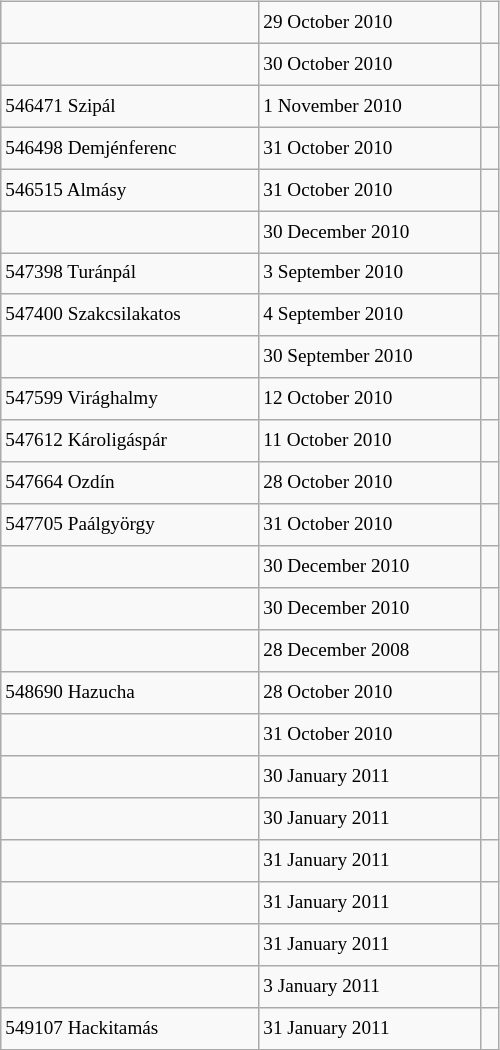<table class="wikitable" style="font-size: 80%; float: left; width: 26em; margin-right: 1em; height: 700px">
<tr>
<td></td>
<td>29 October 2010</td>
<td> </td>
</tr>
<tr>
<td></td>
<td>30 October 2010</td>
<td> </td>
</tr>
<tr>
<td>546471 Szipál</td>
<td>1 November 2010</td>
<td> </td>
</tr>
<tr>
<td>546498 Demjénferenc</td>
<td>31 October 2010</td>
<td> </td>
</tr>
<tr>
<td>546515 Almásy</td>
<td>31 October 2010</td>
<td> </td>
</tr>
<tr>
<td></td>
<td>30 December 2010</td>
<td> </td>
</tr>
<tr>
<td>547398 Turánpál</td>
<td>3 September 2010</td>
<td> </td>
</tr>
<tr>
<td>547400 Szakcsilakatos</td>
<td>4 September 2010</td>
<td> </td>
</tr>
<tr>
<td></td>
<td>30 September 2010</td>
<td> </td>
</tr>
<tr>
<td>547599 Virághalmy</td>
<td>12 October 2010</td>
<td> </td>
</tr>
<tr>
<td>547612 Károligáspár</td>
<td>11 October 2010</td>
<td> </td>
</tr>
<tr>
<td>547664 Ozdín</td>
<td>28 October 2010</td>
<td> </td>
</tr>
<tr>
<td>547705 Paálgyörgy</td>
<td>31 October 2010</td>
<td> </td>
</tr>
<tr>
<td></td>
<td>30 December 2010</td>
<td> </td>
</tr>
<tr>
<td></td>
<td>30 December 2010</td>
<td> </td>
</tr>
<tr>
<td></td>
<td>28 December 2008</td>
<td></td>
</tr>
<tr>
<td>548690 Hazucha</td>
<td>28 October 2010</td>
<td> </td>
</tr>
<tr>
<td></td>
<td>31 October 2010</td>
<td> </td>
</tr>
<tr>
<td></td>
<td>30 January 2011</td>
<td> </td>
</tr>
<tr>
<td></td>
<td>30 January 2011</td>
<td> </td>
</tr>
<tr>
<td></td>
<td>31 January 2011</td>
<td> </td>
</tr>
<tr>
<td></td>
<td>31 January 2011</td>
<td> </td>
</tr>
<tr>
<td></td>
<td>31 January 2011</td>
<td> </td>
</tr>
<tr>
<td></td>
<td>3 January 2011</td>
<td> </td>
</tr>
<tr>
<td>549107 Hackitamás</td>
<td>31 January 2011</td>
<td> </td>
</tr>
</table>
